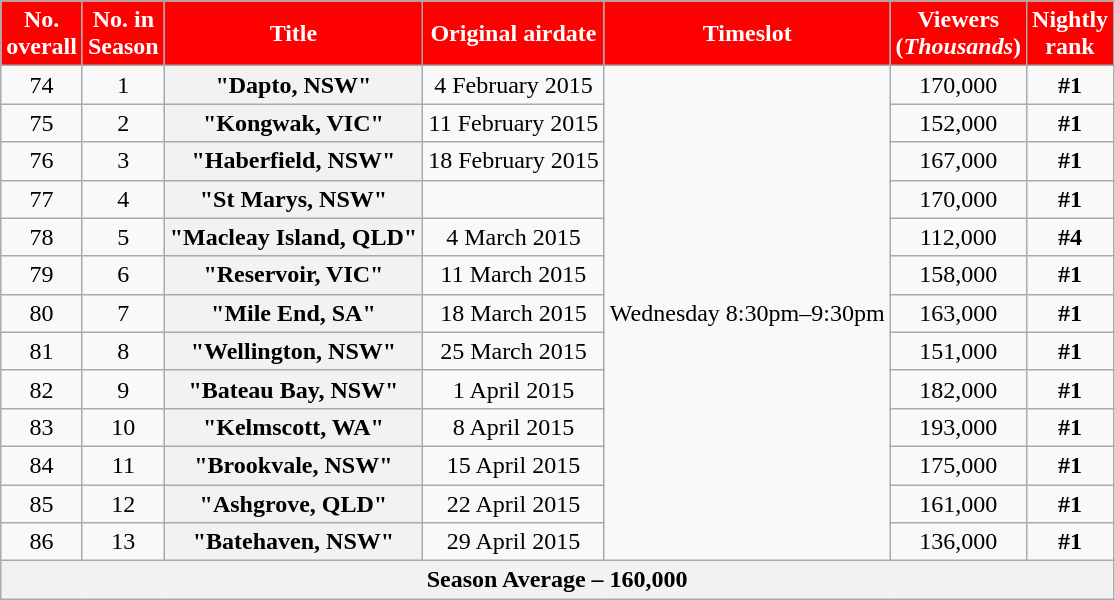<table class="wikitable" style="text-align:center;">
<tr>
<th scope="col" style="background:red; color:white;">No. <br>overall</th>
<th scope="col" style="background:red; color:white;">No. in<br> Season</th>
<th scope="col" style="background:red; color:white;">Title</th>
<th scope="col" style="background:red; color:white;">Original airdate</th>
<th scope="row" style="background:red; color:white;">Timeslot</th>
<th scope="col" style="background:red; color:white;">Viewers<br>(<em>Thousands</em>)</th>
<th scope="col" style="background:red; color:white;">Nightly<br>rank</th>
</tr>
<tr>
<td>74</td>
<td>1</td>
<th>"Dapto, NSW"</th>
<td>4 February 2015</td>
<td rowspan="13">Wednesday 8:30pm–9:30pm</td>
<td>170,000</td>
<td><strong>#1</strong></td>
</tr>
<tr>
<td>75</td>
<td>2</td>
<th>"Kongwak, VIC"</th>
<td>11 February 2015</td>
<td>152,000</td>
<td><strong>#1</strong></td>
</tr>
<tr>
<td>76</td>
<td>3</td>
<th>"Haberfield, NSW"</th>
<td>18 February 2015</td>
<td>167,000</td>
<td><strong>#1</strong></td>
</tr>
<tr>
<td>77</td>
<td>4</td>
<th>"St Marys, NSW"</th>
<td></td>
<td>170,000</td>
<td><strong>#1</strong></td>
</tr>
<tr>
<td>78</td>
<td>5</td>
<th>"Macleay Island, QLD"</th>
<td>4 March 2015</td>
<td>112,000</td>
<td><strong>#4</strong></td>
</tr>
<tr>
<td>79</td>
<td>6</td>
<th>"Reservoir, VIC"</th>
<td>11 March 2015</td>
<td>158,000</td>
<td><strong>#1</strong></td>
</tr>
<tr>
<td>80</td>
<td>7</td>
<th>"Mile End, SA"</th>
<td>18 March 2015</td>
<td>163,000</td>
<td><strong>#1</strong></td>
</tr>
<tr>
<td>81</td>
<td>8</td>
<th>"Wellington, NSW"</th>
<td>25 March 2015</td>
<td>151,000</td>
<td><strong>#1</strong></td>
</tr>
<tr>
<td>82</td>
<td>9</td>
<th>"Bateau Bay, NSW"</th>
<td>1 April 2015</td>
<td>182,000</td>
<td><strong>#1</strong></td>
</tr>
<tr>
<td>83</td>
<td>10</td>
<th>"Kelmscott, WA"</th>
<td>8 April 2015</td>
<td>193,000</td>
<td><strong>#1</strong></td>
</tr>
<tr>
<td>84</td>
<td>11</td>
<th>"Brookvale, NSW"</th>
<td>15 April 2015</td>
<td>175,000</td>
<td><strong>#1</strong></td>
</tr>
<tr>
<td>85</td>
<td>12</td>
<th>"Ashgrove, QLD"</th>
<td>22 April 2015</td>
<td>161,000</td>
<td><strong>#1</strong></td>
</tr>
<tr>
<td>86</td>
<td>13</td>
<th>"Batehaven, NSW"</th>
<td>29 April 2015</td>
<td>136,000</td>
<td><strong>#1</strong></td>
</tr>
<tr>
<th colspan="7">Season Average – 160,000</th>
</tr>
</table>
